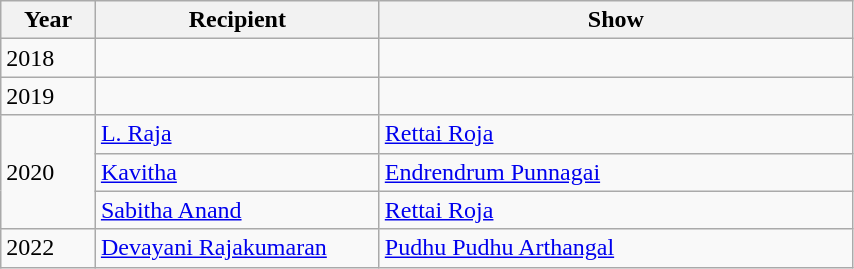<table class="wikitable" width="45%">
<tr>
<th style="width:10%;">Year</th>
<th style="width:30%;">Recipient</th>
<th style="width:50%;">Show</th>
</tr>
<tr>
<td>2018</td>
<td></td>
<td></td>
</tr>
<tr>
<td>2019</td>
<td></td>
<td></td>
</tr>
<tr>
<td rowspan="3">2020</td>
<td><a href='#'>L. Raja</a></td>
<td><a href='#'>Rettai Roja</a></td>
</tr>
<tr>
<td><a href='#'>Kavitha</a></td>
<td><a href='#'>Endrendrum Punnagai</a></td>
</tr>
<tr>
<td><a href='#'>Sabitha Anand</a></td>
<td><a href='#'>Rettai Roja</a></td>
</tr>
<tr>
<td>2022</td>
<td><a href='#'>Devayani Rajakumaran</a></td>
<td><a href='#'>Pudhu Pudhu Arthangal</a></td>
</tr>
</table>
